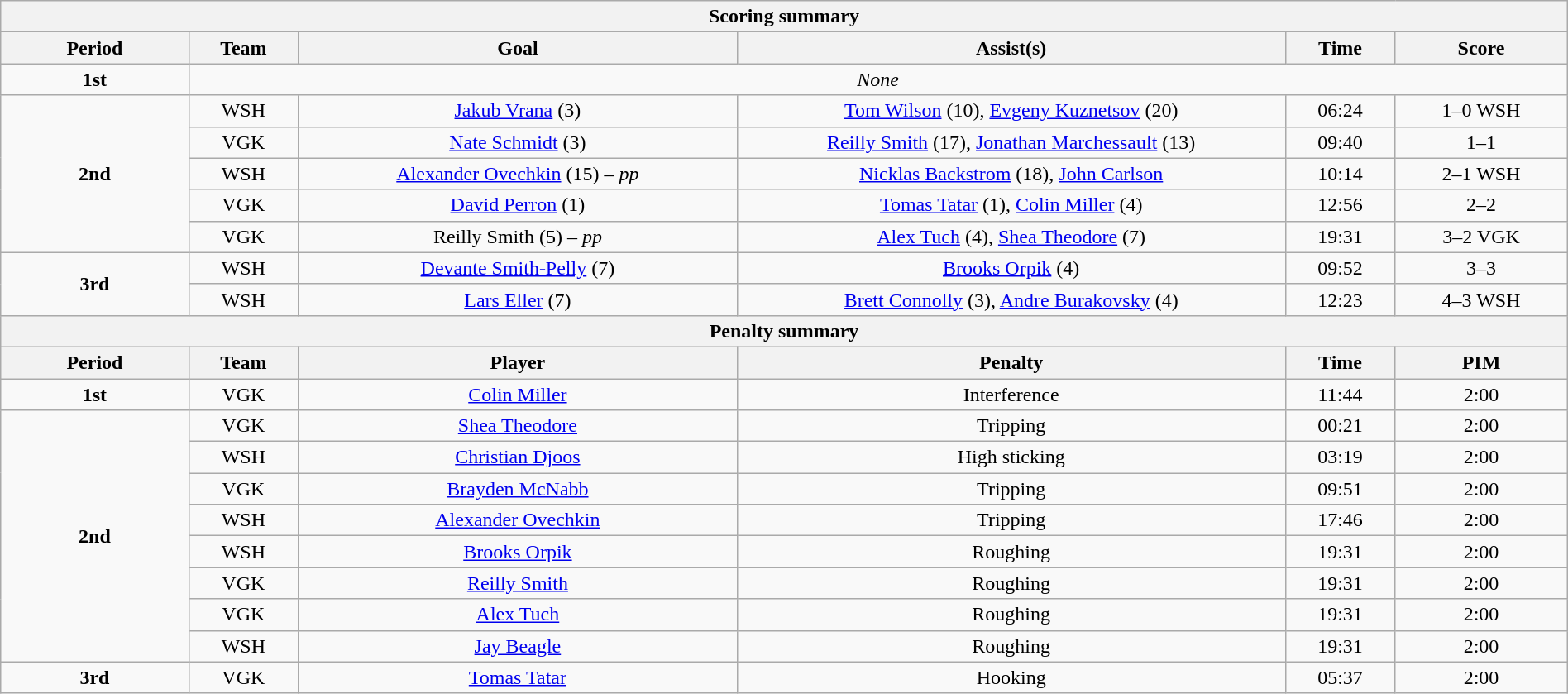<table style="width:100%;" class="wikitable">
<tr>
<th colspan=6>Scoring summary</th>
</tr>
<tr>
<th style="width:12%;">Period</th>
<th style="width:7%;">Team</th>
<th style="width:28%;">Goal</th>
<th style="width:35%;">Assist(s)</th>
<th style="width:7%;">Time</th>
<th style="width:11%;">Score</th>
</tr>
<tr style="text-align:center;">
<td><strong>1st</strong></td>
<td colspan="5"><em>None</em></td>
</tr>
<tr>
<td style="text-align:center;" rowspan="5"><strong>2nd</strong></td>
<td align=center>WSH</td>
<td align=center><a href='#'>Jakub Vrana</a> (3)</td>
<td align=center><a href='#'>Tom Wilson</a> (10), <a href='#'>Evgeny Kuznetsov</a> (20)</td>
<td align=center>06:24</td>
<td align=center>1–0 WSH</td>
</tr>
<tr>
<td align=center>VGK</td>
<td align=center><a href='#'>Nate Schmidt</a> (3)</td>
<td align=center><a href='#'>Reilly Smith</a> (17), <a href='#'>Jonathan Marchessault</a> (13)</td>
<td align=center>09:40</td>
<td align=center>1–1</td>
</tr>
<tr>
<td align=center>WSH</td>
<td align=center><a href='#'>Alexander Ovechkin</a> (15) – <em>pp</em></td>
<td align=center><a href='#'>Nicklas Backstrom</a> (18), <a href='#'>John Carlson</a></td>
<td align=center>10:14</td>
<td align=center>2–1 WSH</td>
</tr>
<tr>
<td align=center>VGK</td>
<td align=center><a href='#'>David Perron</a> (1)</td>
<td align=center><a href='#'>Tomas Tatar</a> (1), <a href='#'>Colin Miller</a> (4)</td>
<td align=center>12:56</td>
<td align=center>2–2</td>
</tr>
<tr>
<td align=center>VGK</td>
<td align=center>Reilly Smith (5) – <em>pp</em></td>
<td align=center><a href='#'>Alex Tuch</a> (4), <a href='#'>Shea Theodore</a> (7)</td>
<td align=center>19:31</td>
<td align=center>3–2 VGK</td>
</tr>
<tr>
<td style="text-align:center;" rowspan="2"><strong>3rd</strong></td>
<td align=center>WSH</td>
<td align=center><a href='#'>Devante Smith-Pelly</a> (7)</td>
<td align=center><a href='#'>Brooks Orpik</a> (4)</td>
<td align=center>09:52</td>
<td align=center>3–3</td>
</tr>
<tr>
<td align=center>WSH</td>
<td align=center><a href='#'>Lars Eller</a> (7)</td>
<td align=center><a href='#'>Brett Connolly</a> (3), <a href='#'>Andre Burakovsky</a> (4)</td>
<td align=center>12:23</td>
<td align=center>4–3 WSH</td>
</tr>
<tr>
<th colspan=6>Penalty summary</th>
</tr>
<tr>
<th style="width:12%;">Period</th>
<th style="width:7%;">Team</th>
<th style="width:28%;">Player</th>
<th style="width:35%;">Penalty</th>
<th style="width:7%;">Time</th>
<th style="width:11%;">PIM</th>
</tr>
<tr>
<td style="text-align:center;"><strong>1st</strong></td>
<td align=center>VGK</td>
<td align=center><a href='#'>Colin Miller</a></td>
<td align=center>Interference</td>
<td align=center>11:44</td>
<td align=center>2:00</td>
</tr>
<tr>
<td style="text-align:center;" rowspan="8"><strong>2nd</strong></td>
<td align=center>VGK</td>
<td align=center><a href='#'>Shea Theodore</a></td>
<td align=center>Tripping</td>
<td align=center>00:21</td>
<td align=center>2:00</td>
</tr>
<tr>
<td align=center>WSH</td>
<td align=center><a href='#'>Christian Djoos</a></td>
<td align=center>High sticking</td>
<td align=center>03:19</td>
<td align=center>2:00</td>
</tr>
<tr>
<td align=center>VGK</td>
<td align=center><a href='#'>Brayden McNabb</a></td>
<td align=center>Tripping</td>
<td align=center>09:51</td>
<td align=center>2:00</td>
</tr>
<tr>
<td align=center>WSH</td>
<td align=center><a href='#'>Alexander Ovechkin</a></td>
<td align=center>Tripping</td>
<td align=center>17:46</td>
<td align=center>2:00</td>
</tr>
<tr>
<td align=center>WSH</td>
<td align=center><a href='#'>Brooks Orpik</a></td>
<td align=center>Roughing</td>
<td align=center>19:31</td>
<td align=center>2:00</td>
</tr>
<tr>
<td align=center>VGK</td>
<td align=center><a href='#'>Reilly Smith</a></td>
<td align=center>Roughing</td>
<td align=center>19:31</td>
<td align=center>2:00</td>
</tr>
<tr>
<td align=center>VGK</td>
<td align=center><a href='#'>Alex Tuch</a></td>
<td align=center>Roughing</td>
<td align=center>19:31</td>
<td align=center>2:00</td>
</tr>
<tr>
<td align=center>WSH</td>
<td align=center><a href='#'>Jay Beagle</a></td>
<td align=center>Roughing</td>
<td align=center>19:31</td>
<td align=center>2:00</td>
</tr>
<tr>
<td style="text-align:center;"><strong>3rd</strong></td>
<td align=center>VGK</td>
<td align=center><a href='#'>Tomas Tatar</a></td>
<td align=center>Hooking</td>
<td align=center>05:37</td>
<td align=center>2:00</td>
</tr>
</table>
